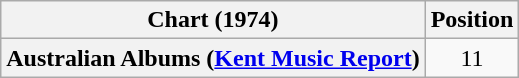<table class="wikitable sortable plainrowheaders" style="text-align:center">
<tr>
<th scope="col">Chart (1974)</th>
<th scope="col">Position</th>
</tr>
<tr>
<th scope="row">Australian Albums (<a href='#'>Kent Music Report</a>)</th>
<td>11</td>
</tr>
</table>
